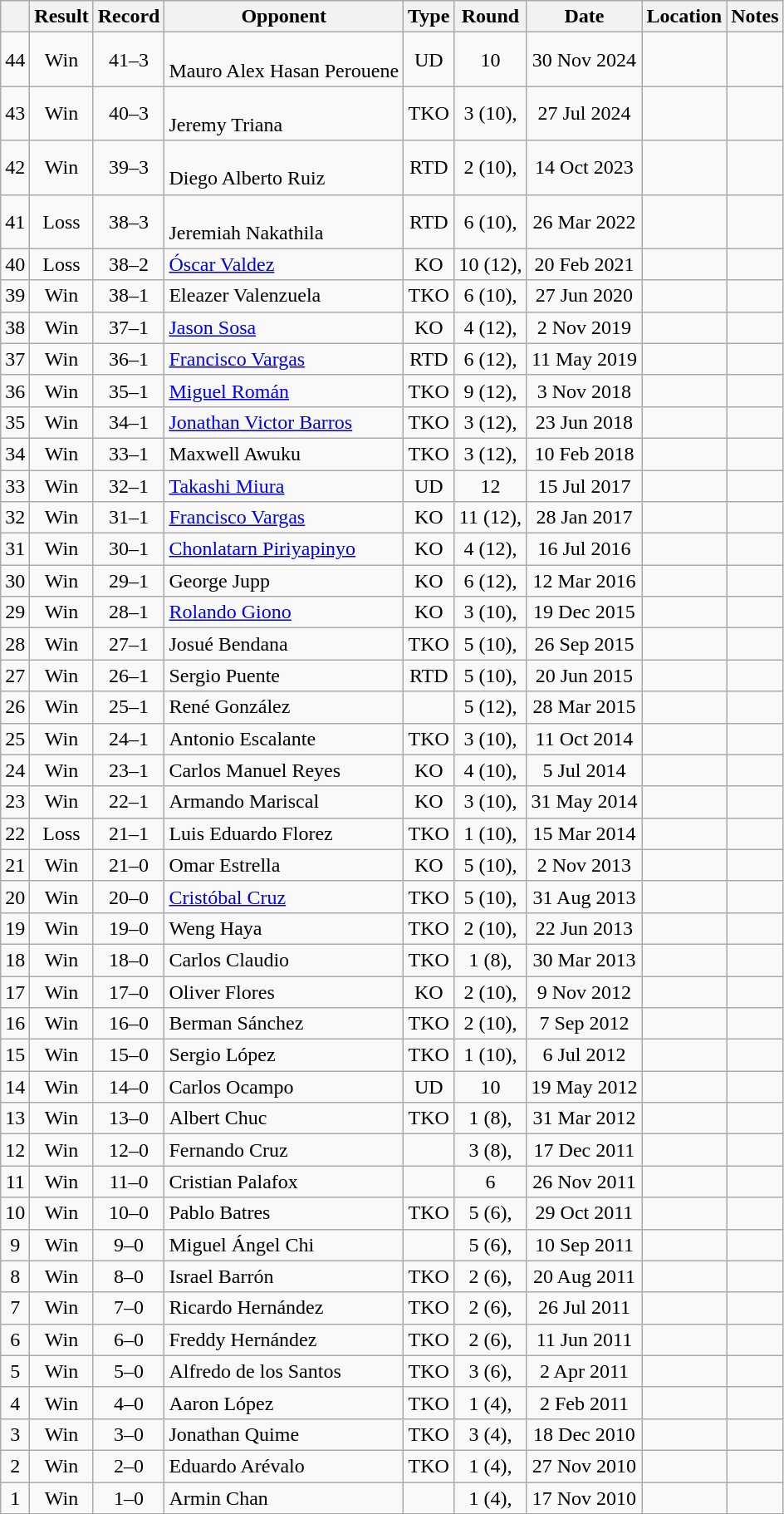<table class="wikitable" style="text-align:center">
<tr>
<th></th>
<th>Result</th>
<th>Record</th>
<th>Opponent</th>
<th>Type</th>
<th>Round</th>
<th>Date</th>
<th>Location</th>
<th>Notes</th>
</tr>
<tr>
<td>44</td>
<td>Win</td>
<td>41–3</td>
<td style="text-align:left;"><br> Mauro Alex Hasan Perouene</td>
<td>UD</td>
<td>10</td>
<td>30 Nov 2024</td>
<td align=left> </td>
<td></td>
</tr>
<tr>
<td>43</td>
<td>Win</td>
<td>40–3</td>
<td style="text-align:left;"><br> Jeremy Triana</td>
<td>TKO</td>
<td>3 (10), </td>
<td>27 Jul 2024</td>
<td align=left> </td>
<td></td>
</tr>
<tr>
<td>42</td>
<td>Win</td>
<td>39–3</td>
<td style="text-align:left;"><br> Diego Alberto Ruiz</td>
<td>RTD</td>
<td>2 (10), </td>
<td>14 Oct 2023</td>
<td align=left> </td>
<td></td>
</tr>
<tr>
<td>41</td>
<td>Loss</td>
<td>38–3</td>
<td style="text-align:left;"><br> Jeremiah Nakathila</td>
<td>RTD</td>
<td>6 (10), </td>
<td>26 Mar 2022</td>
<td align=left> </td>
<td></td>
</tr>
<tr>
<td>40</td>
<td>Loss</td>
<td>38–2</td>
<td style="text-align:left;"> <a href='#'>Óscar Valdez</a></td>
<td>KO</td>
<td>10 (12), </td>
<td>20 Feb 2021</td>
<td style="text-align:left;"> </td>
<td style="text-align:left;"></td>
</tr>
<tr>
<td>39</td>
<td>Win</td>
<td>38–1</td>
<td style="text-align:left;"> Eleazer Valenzuela</td>
<td>TKO</td>
<td>6 (10), </td>
<td>27 Jun 2020</td>
<td style="text-align:left;"></td>
<td></td>
</tr>
<tr>
<td>38</td>
<td>Win</td>
<td>37–1</td>
<td style="text-align:left;"> <a href='#'>Jason Sosa</a></td>
<td>KO</td>
<td>4 (12), </td>
<td>2 Nov 2019</td>
<td style="text-align:left;"> </td>
<td style="text-align:left;"></td>
</tr>
<tr>
<td>37</td>
<td>Win</td>
<td>36–1</td>
<td style="text-align:left;"> <a href='#'>Francisco Vargas</a></td>
<td>RTD</td>
<td>6 (12), </td>
<td>11 May 2019</td>
<td style="text-align:left;"> </td>
<td style="text-align:left;"></td>
</tr>
<tr>
<td>36</td>
<td>Win</td>
<td>35–1</td>
<td style="text-align:left;"> <a href='#'>Miguel Román</a></td>
<td>TKO</td>
<td>9 (12), </td>
<td>3 Nov 2018</td>
<td style="text-align:left;"> </td>
<td style="text-align:left;"></td>
</tr>
<tr>
<td>35</td>
<td>Win</td>
<td>34–1</td>
<td style="text-align:left;"> <a href='#'>Jonathan Victor Barros</a></td>
<td>TKO</td>
<td>3 (12), </td>
<td>23 Jun 2018</td>
<td style="text-align:left;"> </td>
<td style="text-align:left;"></td>
</tr>
<tr>
<td>34</td>
<td>Win</td>
<td>33–1</td>
<td style="text-align:left;"> Maxwell Awuku</td>
<td>TKO</td>
<td>3 (12), </td>
<td>10 Feb 2018</td>
<td style="text-align:left;"> </td>
<td style="text-align:left;"></td>
</tr>
<tr>
<td>33</td>
<td>Win</td>
<td>32–1</td>
<td style="text-align:left;"> <a href='#'>Takashi Miura</a></td>
<td>UD</td>
<td>12</td>
<td>15 Jul 2017</td>
<td style="text-align:left;"> </td>
<td style="text-align:left;"></td>
</tr>
<tr>
<td>32</td>
<td>Win</td>
<td>31–1</td>
<td style="text-align:left;"> <a href='#'>Francisco Vargas</a></td>
<td>KO</td>
<td>11 (12), </td>
<td>28 Jan 2017</td>
<td style="text-align:left;"> </td>
<td style="text-align:left;"></td>
</tr>
<tr>
<td>31</td>
<td>Win</td>
<td>30–1</td>
<td style="text-align:left;"> <a href='#'>Chonlatarn Piriyapinyo</a></td>
<td>KO</td>
<td>4 (12), </td>
<td>16 Jul 2016</td>
<td style="text-align:left;"> </td>
<td style="text-align:left;"></td>
</tr>
<tr>
<td>30</td>
<td>Win</td>
<td>29–1</td>
<td style="text-align:left;"> George Jupp</td>
<td>KO</td>
<td>6 (12), </td>
<td>12 Mar 2016</td>
<td style="text-align:left;"> </td>
<td style="text-align:left;"></td>
</tr>
<tr>
<td>29</td>
<td>Win</td>
<td>28–1</td>
<td style="text-align:left;"> <a href='#'>Rolando Giono</a></td>
<td>KO</td>
<td>3 (10), </td>
<td>19 Dec 2015</td>
<td style="text-align:left;"> </td>
<td style="text-align:left;"></td>
</tr>
<tr>
<td>28</td>
<td>Win</td>
<td>27–1</td>
<td style="text-align:left;"> Josué Bendana</td>
<td>TKO</td>
<td>5 (10), </td>
<td>26 Sep 2015</td>
<td style="text-align:left;"> </td>
<td style="text-align:left;"></td>
</tr>
<tr>
<td>27</td>
<td>Win</td>
<td>26–1</td>
<td style="text-align:left;"> Sergio Puente</td>
<td>RTD</td>
<td>5 (10), </td>
<td>20 Jun 2015</td>
<td style="text-align:left;"> </td>
<td style="text-align:left;"></td>
</tr>
<tr>
<td>26</td>
<td>Win</td>
<td>25–1</td>
<td style="text-align:left;"> René González</td>
<td></td>
<td>5 (12), </td>
<td>28 Mar 2015</td>
<td style="text-align:left;"> </td>
<td style="text-align:left;"></td>
</tr>
<tr>
<td>25</td>
<td>Win</td>
<td>24–1</td>
<td style="text-align:left;"> Antonio Escalante</td>
<td>TKO</td>
<td>3 (10), </td>
<td>11 Oct 2014</td>
<td style="text-align:left;"> </td>
<td style="text-align:left;"></td>
</tr>
<tr>
<td>24</td>
<td>Win</td>
<td>23–1</td>
<td style="text-align:left;"> Carlos Manuel Reyes</td>
<td>KO</td>
<td>4 (10), </td>
<td>5 Jul 2014</td>
<td style="text-align:left;"> </td>
<td style="text-align:left;"></td>
</tr>
<tr>
<td>23</td>
<td>Win</td>
<td>22–1</td>
<td style="text-align:left;"> Armando Mariscal</td>
<td>KO</td>
<td>3 (10), </td>
<td>31 May 2014</td>
<td style="text-align:left;"> </td>
<td style="text-align:left;"></td>
</tr>
<tr>
<td>22</td>
<td>Loss</td>
<td>21–1</td>
<td style="text-align:left;"> Luis Eduardo Florez</td>
<td>TKO</td>
<td>1 (10), </td>
<td>15 Mar 2014</td>
<td style="text-align:left;"> </td>
<td style="text-align:left;"></td>
</tr>
<tr>
<td>21</td>
<td>Win</td>
<td>21–0</td>
<td style="text-align:left;"> Omar Estrella</td>
<td>KO</td>
<td>5 (10), </td>
<td>2 Nov 2013</td>
<td style="text-align:left;"> </td>
<td style="text-align:left;"></td>
</tr>
<tr>
<td>20</td>
<td>Win</td>
<td>20–0</td>
<td style="text-align:left;"> <a href='#'>Cristóbal Cruz</a></td>
<td>TKO</td>
<td>5 (10), </td>
<td>31 Aug 2013</td>
<td style="text-align:left;"> </td>
<td style="text-align:left;"></td>
</tr>
<tr>
<td>19</td>
<td>Win</td>
<td>19–0</td>
<td style="text-align:left;"> Weng Haya</td>
<td>TKO</td>
<td>2 (10), </td>
<td>22 Jun 2013</td>
<td style="text-align:left;"> </td>
<td style="text-align:left;"></td>
</tr>
<tr>
<td>18</td>
<td>Win</td>
<td>18–0</td>
<td style="text-align:left;"> Carlos Claudio</td>
<td>TKO</td>
<td>1 (8), </td>
<td>30 Mar 2013</td>
<td style="text-align:left;"> </td>
<td style="text-align:left;"></td>
</tr>
<tr>
<td>17</td>
<td>Win</td>
<td>17–0</td>
<td style="text-align:left;"> Oliver Flores</td>
<td>KO</td>
<td>2 (10), </td>
<td>9 Nov 2012</td>
<td style="text-align:left;"> </td>
<td style="text-align:left;"></td>
</tr>
<tr>
<td>16</td>
<td>Win</td>
<td>16–0</td>
<td style="text-align:left;"> Berman Sánchez</td>
<td>TKO</td>
<td>2 (10), </td>
<td>7 Sep 2012</td>
<td style="text-align:left;"> </td>
<td style="text-align:left;"></td>
</tr>
<tr>
<td>15</td>
<td>Win</td>
<td>15–0</td>
<td style="text-align:left;"> Sergio López</td>
<td>TKO</td>
<td>1 (10), </td>
<td>6 Jul 2012</td>
<td style="text-align:left;"> </td>
<td style="text-align:left;"></td>
</tr>
<tr>
<td>14</td>
<td>Win</td>
<td>14–0</td>
<td style="text-align:left;"> Carlos Ocampo</td>
<td>UD</td>
<td>10</td>
<td>19 May 2012</td>
<td style="text-align:left;"> </td>
<td style="text-align:left;"></td>
</tr>
<tr>
<td>13</td>
<td>Win</td>
<td>13–0</td>
<td style="text-align:left;"> Albert Chuc</td>
<td>TKO</td>
<td>1 (8), </td>
<td>31 Mar 2012</td>
<td style="text-align:left;"> </td>
<td style="text-align:left;"></td>
</tr>
<tr>
<td>12</td>
<td>Win</td>
<td>12–0</td>
<td style="text-align:left;"> Fernando Cruz</td>
<td></td>
<td>3 (8), </td>
<td>17 Dec 2011</td>
<td style="text-align:left;"> </td>
<td style="text-align:left;"></td>
</tr>
<tr>
<td>11</td>
<td>Win</td>
<td>11–0</td>
<td style="text-align:left;"> Cristian Palafox</td>
<td></td>
<td>6</td>
<td>26 Nov 2011</td>
<td style="text-align:left;"> </td>
<td style="text-align:left;"></td>
</tr>
<tr>
<td>10</td>
<td>Win</td>
<td>10–0</td>
<td style="text-align:left;"> Pablo Batres</td>
<td>TKO</td>
<td>5 (6), </td>
<td>29 Oct 2011</td>
<td style="text-align:left;"> </td>
<td style="text-align:left;"></td>
</tr>
<tr>
<td>9</td>
<td>Win</td>
<td>9–0</td>
<td style="text-align:left;"> Miguel Ángel Chi</td>
<td></td>
<td>5 (6), </td>
<td>10 Sep 2011</td>
<td style="text-align:left;"> </td>
<td style="text-align:left;"></td>
</tr>
<tr>
<td>8</td>
<td>Win</td>
<td>8–0</td>
<td style="text-align:left;"> Israel Barrón</td>
<td>TKO</td>
<td>2 (6), </td>
<td>20 Aug 2011</td>
<td style="text-align:left;"> </td>
<td style="text-align:left;"></td>
</tr>
<tr>
<td>7</td>
<td>Win</td>
<td>7–0</td>
<td style="text-align:left;"> Ricardo Hernández</td>
<td>TKO</td>
<td>2 (6), </td>
<td>26 Jul 2011</td>
<td style="text-align:left;"> </td>
<td style="text-align:left;"></td>
</tr>
<tr>
<td>6</td>
<td>Win</td>
<td>6–0</td>
<td style="text-align:left;"> Freddy Hernández</td>
<td>TKO</td>
<td>2 (6), </td>
<td>11 Jun 2011</td>
<td style="text-align:left;"> </td>
<td style="text-align:left;"></td>
</tr>
<tr>
<td>5</td>
<td>Win</td>
<td>5–0</td>
<td style="text-align:left;"> Alfredo de los Santos</td>
<td>TKO</td>
<td>3 (6), </td>
<td>2 Apr 2011</td>
<td style="text-align:left;"> </td>
<td style="text-align:left;"></td>
</tr>
<tr>
<td>4</td>
<td>Win</td>
<td>4–0</td>
<td style="text-align:left;"> Aaron López</td>
<td>TKO</td>
<td>1 (4), </td>
<td>2 Feb 2011</td>
<td style="text-align:left;"> </td>
<td style="text-align:left;"></td>
</tr>
<tr>
<td>3</td>
<td>Win</td>
<td>3–0</td>
<td style="text-align:left;"> Jonathan Quime</td>
<td>TKO</td>
<td>3 (4), </td>
<td>18 Dec 2010</td>
<td style="text-align:left;"> </td>
<td style="text-align:left;"></td>
</tr>
<tr>
<td>2</td>
<td>Win</td>
<td>2–0</td>
<td style="text-align:left;"> Eduardo Arévalo</td>
<td>TKO</td>
<td>1 (4), </td>
<td>27 Nov 2010</td>
<td style="text-align:left;"> </td>
<td style="text-align:left;"></td>
</tr>
<tr>
<td>1</td>
<td>Win</td>
<td>1–0</td>
<td style="text-align:left;"> Armin Chan</td>
<td></td>
<td>1 (4), </td>
<td>17 Nov 2010</td>
<td style="text-align:left;"> </td>
<td style="text-align:left;"></td>
</tr>
</table>
